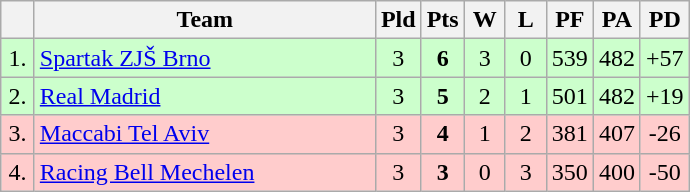<table class="wikitable" style="text-align:center">
<tr>
<th width=15></th>
<th width=220>Team</th>
<th width=20>Pld</th>
<th width=20>Pts</th>
<th width=20>W</th>
<th width=20>L</th>
<th width=20>PF</th>
<th width=20>PA</th>
<th width=20>PD</th>
</tr>
<tr style="background: #ccffcc;">
<td>1.</td>
<td align=left> <a href='#'>Spartak ZJŠ Brno</a></td>
<td>3</td>
<td><strong>6</strong></td>
<td>3</td>
<td>0</td>
<td>539</td>
<td>482</td>
<td>+57</td>
</tr>
<tr style="background: #ccffcc;">
<td>2.</td>
<td align=left> <a href='#'>Real Madrid</a></td>
<td>3</td>
<td><strong>5</strong></td>
<td>2</td>
<td>1</td>
<td>501</td>
<td>482</td>
<td>+19</td>
</tr>
<tr style="background: #ffcccc;">
<td>3.</td>
<td align=left> <a href='#'>Maccabi Tel Aviv</a></td>
<td>3</td>
<td><strong>4</strong></td>
<td>1</td>
<td>2</td>
<td>381</td>
<td>407</td>
<td>-26</td>
</tr>
<tr style="background: #ffcccc;">
<td>4.</td>
<td align=left> <a href='#'>Racing Bell Mechelen</a></td>
<td>3</td>
<td><strong>3</strong></td>
<td>0</td>
<td>3</td>
<td>350</td>
<td>400</td>
<td>-50</td>
</tr>
</table>
